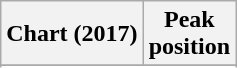<table class="wikitable sortable plainrowheaders" style="text-align:center;">
<tr>
<th>Chart (2017)</th>
<th>Peak <br> position</th>
</tr>
<tr>
</tr>
<tr>
</tr>
</table>
